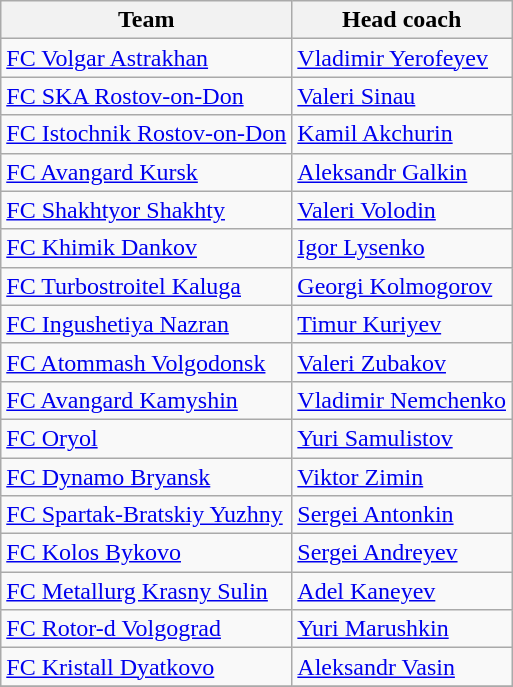<table class="wikitable">
<tr>
<th>Team</th>
<th>Head coach</th>
</tr>
<tr>
<td><a href='#'>FC Volgar Astrakhan</a></td>
<td><a href='#'>Vladimir Yerofeyev</a></td>
</tr>
<tr>
<td><a href='#'>FC SKA Rostov-on-Don</a></td>
<td><a href='#'>Valeri Sinau</a></td>
</tr>
<tr>
<td><a href='#'>FC Istochnik Rostov-on-Don</a></td>
<td><a href='#'>Kamil Akchurin</a></td>
</tr>
<tr>
<td><a href='#'>FC Avangard Kursk</a></td>
<td><a href='#'>Aleksandr Galkin</a></td>
</tr>
<tr>
<td><a href='#'>FC Shakhtyor Shakhty</a></td>
<td><a href='#'>Valeri Volodin</a></td>
</tr>
<tr>
<td><a href='#'>FC Khimik Dankov</a></td>
<td><a href='#'>Igor Lysenko</a></td>
</tr>
<tr>
<td><a href='#'>FC Turbostroitel Kaluga</a></td>
<td><a href='#'>Georgi Kolmogorov</a></td>
</tr>
<tr>
<td><a href='#'>FC Ingushetiya Nazran</a></td>
<td><a href='#'>Timur Kuriyev</a></td>
</tr>
<tr>
<td><a href='#'>FC Atommash Volgodonsk</a></td>
<td><a href='#'>Valeri Zubakov</a></td>
</tr>
<tr>
<td><a href='#'>FC Avangard Kamyshin</a></td>
<td><a href='#'>Vladimir Nemchenko</a></td>
</tr>
<tr>
<td><a href='#'>FC Oryol</a></td>
<td><a href='#'>Yuri Samulistov</a></td>
</tr>
<tr>
<td><a href='#'>FC Dynamo Bryansk</a></td>
<td><a href='#'>Viktor Zimin</a></td>
</tr>
<tr>
<td><a href='#'>FC Spartak-Bratskiy Yuzhny</a></td>
<td><a href='#'>Sergei Antonkin</a></td>
</tr>
<tr>
<td><a href='#'>FC Kolos Bykovo</a></td>
<td><a href='#'>Sergei Andreyev</a></td>
</tr>
<tr>
<td><a href='#'>FC Metallurg Krasny Sulin</a></td>
<td><a href='#'>Adel Kaneyev</a></td>
</tr>
<tr>
<td><a href='#'>FC Rotor-d Volgograd</a></td>
<td><a href='#'>Yuri Marushkin</a></td>
</tr>
<tr>
<td><a href='#'>FC Kristall Dyatkovo</a></td>
<td><a href='#'>Aleksandr Vasin</a></td>
</tr>
<tr>
</tr>
</table>
